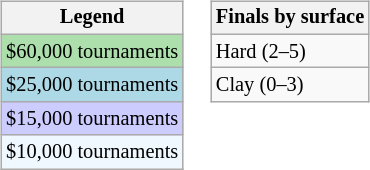<table>
<tr valign=top>
<td><br><table class=wikitable style="font-size:85%">
<tr>
<th>Legend</th>
</tr>
<tr style="background:#addfad;">
<td>$60,000 tournaments</td>
</tr>
<tr style="background:lightblue;">
<td>$25,000 tournaments</td>
</tr>
<tr style="background:#ccccff;">
<td>$15,000 tournaments</td>
</tr>
<tr style="background:#f0f8ff;">
<td>$10,000 tournaments</td>
</tr>
</table>
</td>
<td><br><table class=wikitable style="font-size:85%">
<tr>
<th>Finals by surface</th>
</tr>
<tr>
<td>Hard (2–5)</td>
</tr>
<tr>
<td>Clay (0–3)</td>
</tr>
</table>
</td>
</tr>
</table>
